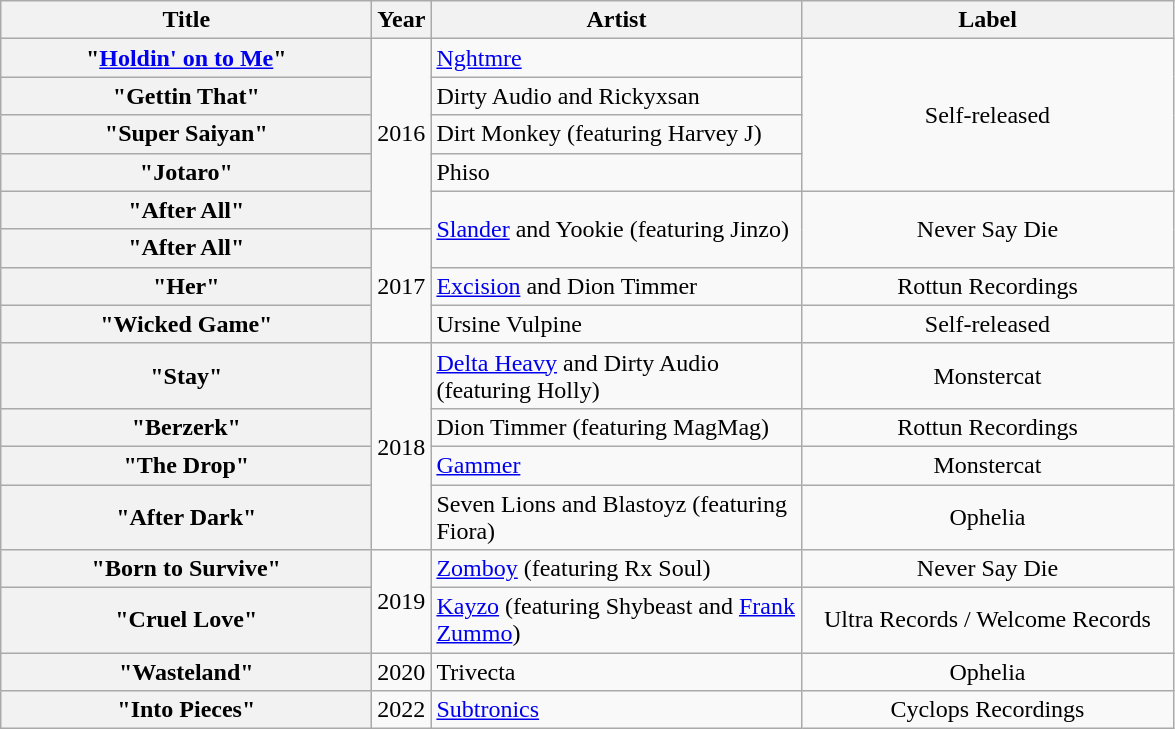<table class="wikitable plainrowheaders">
<tr>
<th style="width:15em;">Title</th>
<th>Year</th>
<th style="width:15em;">Artist</th>
<th style="width:15em;">Label</th>
</tr>
<tr>
<th scope="row">"<a href='#'>Holdin' on to Me</a>"</th>
<td rowspan="5">2016</td>
<td><a href='#'>Nghtmre</a></td>
<td rowspan="4" style="text-align:center;">Self-released</td>
</tr>
<tr>
<th scope="row">"Gettin That"</th>
<td>Dirty Audio and Rickyxsan</td>
</tr>
<tr>
<th scope="row">"Super Saiyan"</th>
<td>Dirt Monkey (featuring Harvey J)</td>
</tr>
<tr>
<th scope="row">"Jotaro"</th>
<td>Phiso</td>
</tr>
<tr>
<th scope="row">"After All" </th>
<td rowspan="2"><a href='#'>Slander</a> and Yookie (featuring Jinzo)</td>
<td rowspan="2" style="text-align:center;">Never Say Die</td>
</tr>
<tr>
<th scope="row">"After All" </th>
<td rowspan="3">2017</td>
</tr>
<tr>
<th scope="row">"Her"</th>
<td><a href='#'>Excision</a> and Dion Timmer</td>
<td style="text-align:center;">Rottun Recordings</td>
</tr>
<tr>
<th scope="row">"Wicked Game"</th>
<td>Ursine Vulpine</td>
<td style="text-align:center;">Self-released</td>
</tr>
<tr>
<th scope="row">"Stay"</th>
<td rowspan="4">2018</td>
<td><a href='#'>Delta Heavy</a> and Dirty Audio (featuring Holly)</td>
<td style="text-align:center;">Monstercat</td>
</tr>
<tr>
<th scope="row">"Berzerk" </th>
<td>Dion Timmer (featuring MagMag)</td>
<td style="text-align:center;">Rottun Recordings</td>
</tr>
<tr>
<th scope="row">"The Drop"</th>
<td><a href='#'>Gammer</a></td>
<td style="text-align:center;">Monstercat</td>
</tr>
<tr>
<th scope="row">"After Dark" </th>
<td>Seven Lions and Blastoyz (featuring Fiora)</td>
<td style="text-align:center;">Ophelia</td>
</tr>
<tr>
<th scope="row">"Born to Survive" </th>
<td rowspan="2">2019</td>
<td><a href='#'>Zomboy</a> (featuring Rx Soul)</td>
<td style="text-align:center;">Never Say Die</td>
</tr>
<tr>
<th scope="row">"Cruel Love"</th>
<td><a href='#'>Kayzo</a> (featuring Shybeast and <a href='#'>Frank Zummo</a>)</td>
<td style="text-align:center;">Ultra Records / Welcome Records</td>
</tr>
<tr>
<th scope="row">"Wasteland"</th>
<td>2020</td>
<td>Trivecta</td>
<td style="text-align:center;">Ophelia</td>
</tr>
<tr>
<th scope="row">"Into Pieces" </th>
<td>2022</td>
<td><a href='#'>Subtronics</a></td>
<td style="text-align:center;">Cyclops Recordings</td>
</tr>
</table>
